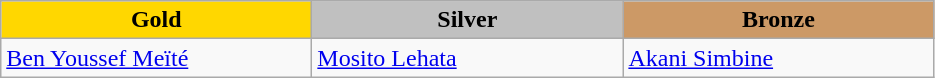<table class="wikitable" style="text-align:left">
<tr align="center">
<td width=200 bgcolor=gold><strong>Gold</strong></td>
<td width=200 bgcolor=silver><strong>Silver</strong></td>
<td width=200 bgcolor=CC9966><strong>Bronze</strong></td>
</tr>
<tr>
<td><a href='#'>Ben Youssef Meïté</a><br><em></em></td>
<td><a href='#'>Mosito Lehata</a><br><em></em></td>
<td><a href='#'>Akani Simbine</a><br><em></em></td>
</tr>
</table>
